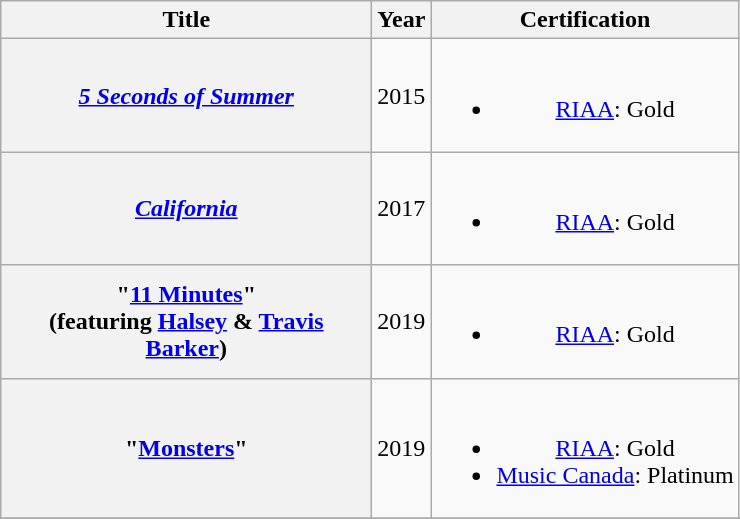<table class="wikitable plainrowheaders" style="text-align:center;">
<tr>
<th scope="col" rowspan="1" style="width:15em;">Title</th>
<th scope="col" rowspan="1">Year</th>
<th rowspan="1">Certification</th>
</tr>
<tr>
<th scope="row"><a href='#'><em>5 Seconds of Summer</em></a><br></th>
<td>2015</td>
<td><br><ul><li><a href='#'>RIAA</a>: Gold</li></ul></td>
</tr>
<tr>
<th scope="row"><a href='#'><em>California</em></a><br></th>
<td>2017</td>
<td><br><ul><li><a href='#'>RIAA</a>: Gold</li></ul></td>
</tr>
<tr>
<th scope="row">"<a href='#'>11 Minutes</a>" <br><span>(featuring <a href='#'>Halsey</a> & <a href='#'>Travis Barker</a>)</span></th>
<td>2019</td>
<td><br><ul><li><a href='#'>RIAA</a>: Gold</li></ul></td>
</tr>
<tr>
<th scope="row">"<a href='#'>Monsters</a>" <br></th>
<td>2019</td>
<td><br><ul><li><a href='#'>RIAA</a>: Gold</li><li><a href='#'>Music Canada</a>: Platinum</li></ul></td>
</tr>
<tr>
</tr>
</table>
